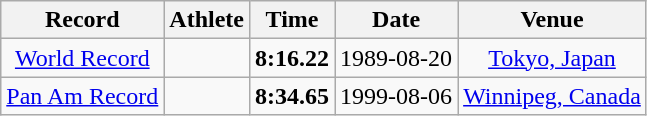<table class="wikitable" style="text-align:center;">
<tr>
<th>Record</th>
<th>Athlete</th>
<th>Time</th>
<th>Date</th>
<th>Venue</th>
</tr>
<tr>
<td><a href='#'>World Record</a></td>
<td></td>
<td><strong>8:16.22</strong></td>
<td>1989-08-20</td>
<td> <a href='#'>Tokyo, Japan</a></td>
</tr>
<tr>
<td><a href='#'>Pan Am Record</a></td>
<td></td>
<td><strong>8:34.65</strong></td>
<td>1999-08-06</td>
<td> <a href='#'>Winnipeg, Canada</a></td>
</tr>
</table>
